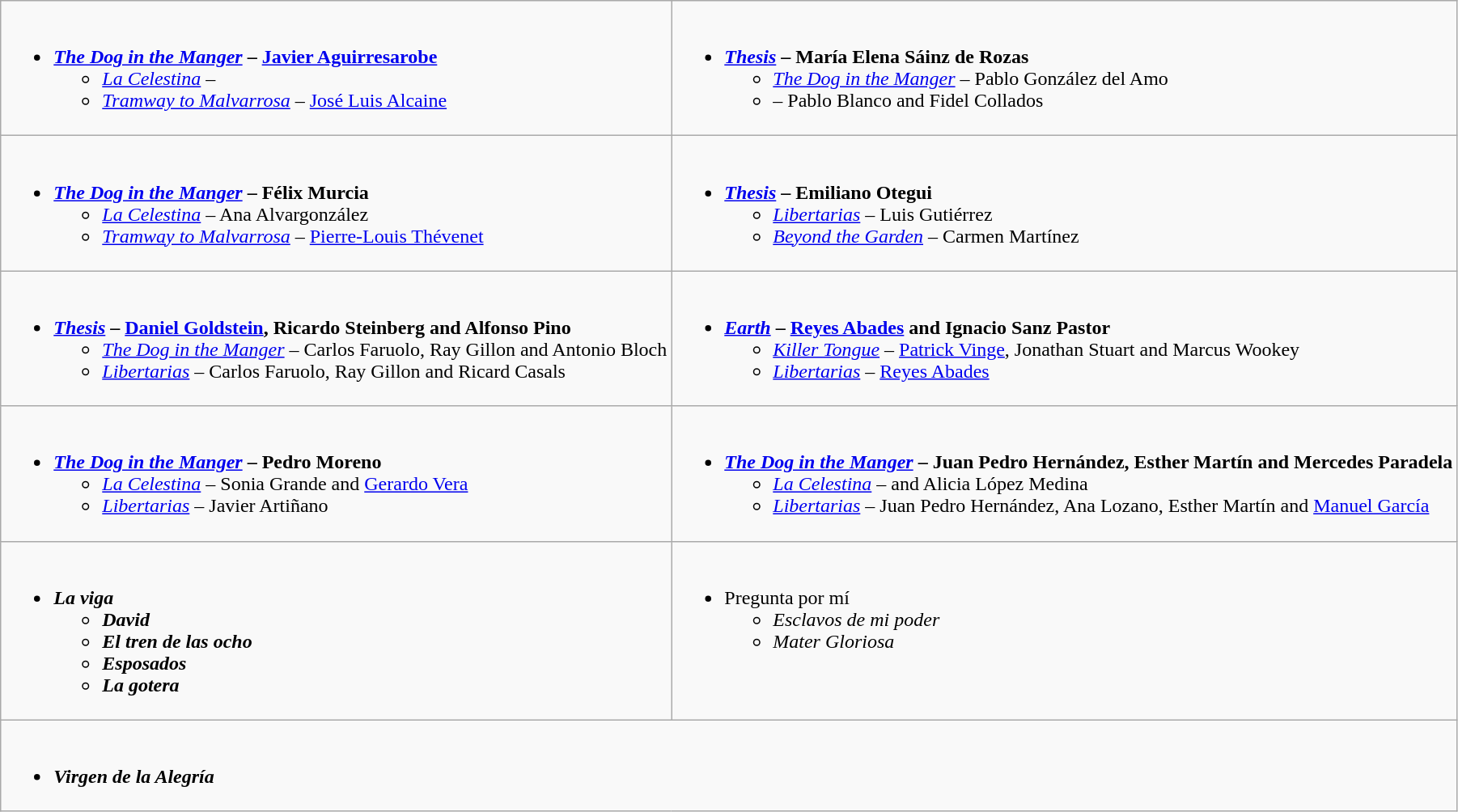<table class=wikitable style="width=100%">
<tr>
<td valign="top" style="width="50%"><br><ul><li><strong> <em><a href='#'>The Dog in the Manger</a></em> – <a href='#'>Javier Aguirresarobe</a></strong><ul><li><em><a href='#'>La Celestina</a></em> – </li><li><em><a href='#'>Tramway to Malvarrosa</a></em> – <a href='#'>José Luis Alcaine</a></li></ul></li></ul></td>
<td valign="top" style="width="50%"><br><ul><li><strong> <em><a href='#'>Thesis</a></em> – María Elena Sáinz de Rozas</strong><ul><li><em><a href='#'>The Dog in the Manger</a></em> – Pablo González del Amo</li><li><em></em> – Pablo Blanco and Fidel Collados</li></ul></li></ul></td>
</tr>
<tr>
<td valign="top" style="width="50%"><br><ul><li><strong> <em><a href='#'>The Dog in the Manger</a></em> – Félix Murcia</strong><ul><li><em><a href='#'>La Celestina</a></em> – Ana Alvargonzález</li><li><em><a href='#'>Tramway to Malvarrosa</a></em> – <a href='#'>Pierre-Louis Thévenet</a></li></ul></li></ul></td>
<td valign="top" style="width="50%"><br><ul><li><strong> <em><a href='#'>Thesis</a></em> – Emiliano Otegui</strong><ul><li><em><a href='#'>Libertarias</a></em> – Luis Gutiérrez</li><li><em><a href='#'>Beyond the Garden</a></em> – Carmen Martínez</li></ul></li></ul></td>
</tr>
<tr>
<td valign="top" style="width="50%"><br><ul><li><strong> <em><a href='#'>Thesis</a></em> – <a href='#'>Daniel Goldstein</a>, Ricardo Steinberg and Alfonso Pino</strong><ul><li><em><a href='#'>The Dog in the Manger</a></em> – Carlos Faruolo, Ray Gillon and Antonio Bloch</li><li><em><a href='#'>Libertarias</a></em> – Carlos Faruolo, Ray Gillon and Ricard Casals</li></ul></li></ul></td>
<td valign="top" style="width="50%"><br><ul><li><strong> <em><a href='#'>Earth</a></em> – <a href='#'>Reyes Abades</a> and Ignacio Sanz Pastor</strong><ul><li><em><a href='#'>Killer Tongue</a></em> – <a href='#'>Patrick Vinge</a>, Jonathan Stuart and Marcus Wookey</li><li><em><a href='#'>Libertarias</a></em> – <a href='#'>Reyes Abades</a></li></ul></li></ul></td>
</tr>
<tr>
<td valign="top" style="width="50%"><br><ul><li><strong> <em><a href='#'>The Dog in the Manger</a></em> – Pedro Moreno</strong><ul><li><em><a href='#'>La Celestina</a></em> – Sonia Grande and <a href='#'>Gerardo Vera</a></li><li><em><a href='#'>Libertarias</a></em> – Javier Artiñano</li></ul></li></ul></td>
<td valign="top" style="width="50%"><br><ul><li><strong> <em><a href='#'>The Dog in the Manger</a></em> – Juan Pedro Hernández, Esther Martín and Mercedes Paradela</strong><ul><li><em><a href='#'>La Celestina</a></em> –  and Alicia López Medina</li><li><em><a href='#'>Libertarias</a></em> – Juan Pedro Hernández, Ana Lozano, Esther Martín and <a href='#'>Manuel García</a></li></ul></li></ul></td>
</tr>
<tr>
<td valign="top" style="width="50%"><br><ul><li><strong> <em>La viga<strong><em><ul><li></em>David<em></li><li></em>El tren de las ocho<em></li><li></em>Esposados<em></li><li></em>La gotera<em></li></ul></li></ul></td>
<td valign="top" style="width="50%"><br><ul><li></strong> </em>Pregunta por mí</em></strong><ul><li><em>Esclavos de mi poder</em></li><li><em>Mater Gloriosa</em></li></ul></li></ul></td>
</tr>
<tr>
<td colspan = "2" valign="top" style="width="50%"><br><ul><li><strong> <em>Virgen de la Alegría<strong><em></li></ul></td>
</tr>
</table>
